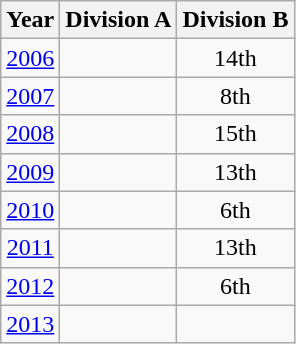<table class="wikitable" style="text-align:center">
<tr>
<th>Year</th>
<th>Division A</th>
<th>Division B</th>
</tr>
<tr>
<td><a href='#'>2006</a></td>
<td></td>
<td>14th</td>
</tr>
<tr>
<td><a href='#'>2007</a></td>
<td></td>
<td>8th</td>
</tr>
<tr>
<td><a href='#'>2008</a></td>
<td></td>
<td>15th</td>
</tr>
<tr>
<td><a href='#'>2009</a></td>
<td></td>
<td>13th</td>
</tr>
<tr>
<td><a href='#'>2010</a></td>
<td></td>
<td>6th</td>
</tr>
<tr>
<td><a href='#'>2011</a></td>
<td></td>
<td>13th</td>
</tr>
<tr>
<td><a href='#'>2012</a></td>
<td></td>
<td>6th</td>
</tr>
<tr>
<td><a href='#'>2013</a></td>
<td></td>
<td></td>
</tr>
</table>
